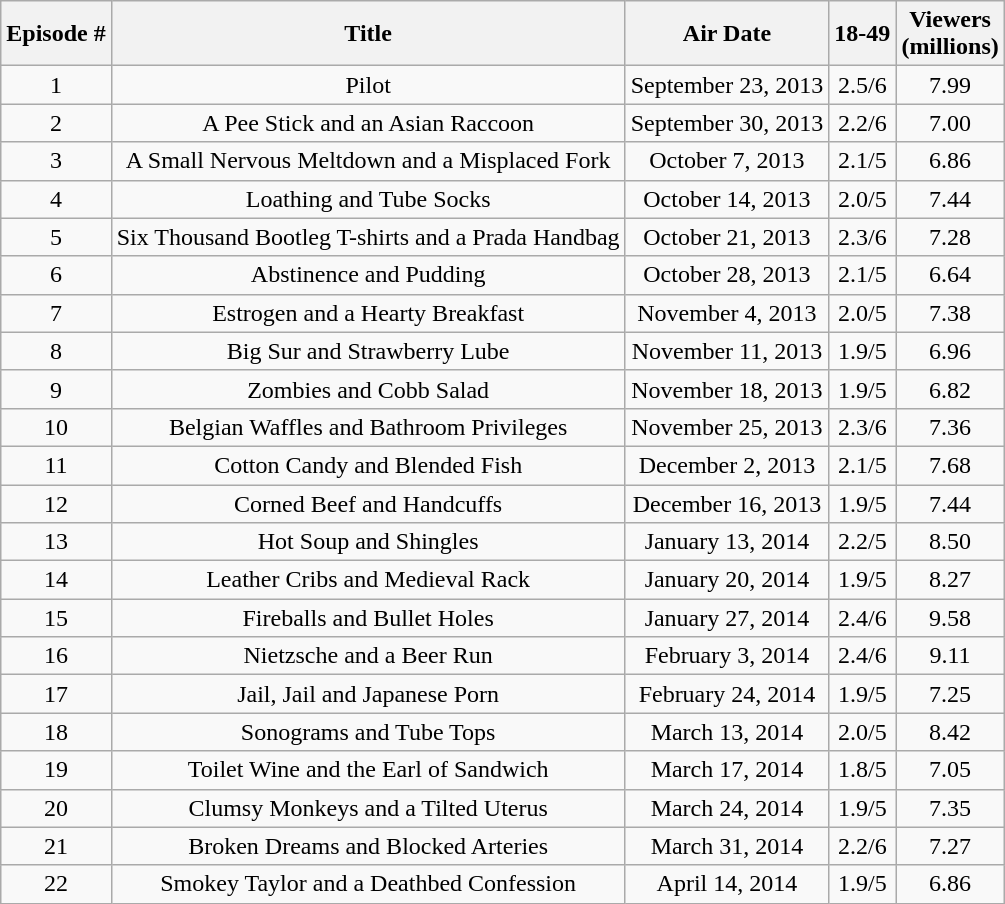<table class="wikitable" style="text-align:center">
<tr ">
<th>Episode #</th>
<th>Title</th>
<th>Air Date</th>
<th>18-49</th>
<th>Viewers<br>(millions)</th>
</tr>
<tr>
<td style="text-align:center;">1</td>
<td>Pilot</td>
<td>September 23, 2013</td>
<td>2.5/6</td>
<td>7.99</td>
</tr>
<tr>
<td style="text-align:center;">2</td>
<td>A Pee Stick and an Asian Raccoon</td>
<td>September 30, 2013</td>
<td>2.2/6</td>
<td>7.00</td>
</tr>
<tr>
<td style="text-align:center;">3</td>
<td>A Small Nervous Meltdown and a Misplaced Fork</td>
<td>October 7, 2013</td>
<td>2.1/5</td>
<td>6.86</td>
</tr>
<tr>
<td style="text-align:center;">4</td>
<td>Loathing and Tube Socks</td>
<td>October 14, 2013</td>
<td>2.0/5</td>
<td>7.44</td>
</tr>
<tr>
<td style="text-align:center;">5</td>
<td>Six Thousand Bootleg T-shirts and a Prada Handbag</td>
<td>October 21, 2013</td>
<td>2.3/6</td>
<td>7.28</td>
</tr>
<tr>
<td style="text-align:center;">6</td>
<td>Abstinence and Pudding</td>
<td>October 28, 2013</td>
<td>2.1/5</td>
<td>6.64</td>
</tr>
<tr>
<td style="text-align:center;">7</td>
<td>Estrogen and a Hearty Breakfast</td>
<td>November 4, 2013</td>
<td>2.0/5</td>
<td>7.38</td>
</tr>
<tr>
<td style="text-align:center;">8</td>
<td>Big Sur and Strawberry Lube</td>
<td>November 11, 2013</td>
<td>1.9/5</td>
<td>6.96</td>
</tr>
<tr>
<td style="text-align:center;">9</td>
<td>Zombies and Cobb Salad</td>
<td>November 18, 2013</td>
<td>1.9/5</td>
<td>6.82</td>
</tr>
<tr>
<td style="text-align:center;">10</td>
<td>Belgian Waffles and Bathroom Privileges</td>
<td>November 25, 2013</td>
<td>2.3/6</td>
<td>7.36</td>
</tr>
<tr>
<td style="text-align:center;">11</td>
<td>Cotton Candy and Blended Fish</td>
<td>December 2, 2013</td>
<td>2.1/5</td>
<td>7.68</td>
</tr>
<tr>
<td style="text-align:center;">12</td>
<td>Corned Beef and Handcuffs</td>
<td>December 16, 2013</td>
<td>1.9/5</td>
<td>7.44</td>
</tr>
<tr>
<td style="text-align:center;">13</td>
<td>Hot Soup and Shingles</td>
<td>January 13, 2014</td>
<td>2.2/5</td>
<td>8.50</td>
</tr>
<tr>
<td style="text-align:center;">14</td>
<td>Leather Cribs and Medieval Rack</td>
<td>January 20, 2014</td>
<td>1.9/5</td>
<td>8.27</td>
</tr>
<tr>
<td style="text-align:center;">15</td>
<td>Fireballs and Bullet Holes</td>
<td>January 27, 2014</td>
<td>2.4/6</td>
<td>9.58</td>
</tr>
<tr>
<td style="text-align:center;">16</td>
<td>Nietzsche and a Beer Run</td>
<td>February 3, 2014</td>
<td>2.4/6</td>
<td>9.11</td>
</tr>
<tr>
<td style="text-align:center;">17</td>
<td>Jail, Jail and Japanese Porn</td>
<td>February 24, 2014</td>
<td>1.9/5</td>
<td>7.25</td>
</tr>
<tr>
<td style="text-align:center;">18</td>
<td>Sonograms and Tube Tops</td>
<td>March 13, 2014</td>
<td>2.0/5</td>
<td>8.42</td>
</tr>
<tr>
<td style="text-align:center;">19</td>
<td>Toilet Wine and the Earl of Sandwich</td>
<td>March 17, 2014</td>
<td>1.8/5</td>
<td>7.05</td>
</tr>
<tr>
<td style="text-align:center;">20</td>
<td>Clumsy Monkeys and a Tilted Uterus</td>
<td>March 24, 2014</td>
<td>1.9/5</td>
<td>7.35</td>
</tr>
<tr>
<td style="text-align:center;">21</td>
<td>Broken Dreams and Blocked Arteries</td>
<td>March 31, 2014</td>
<td>2.2/6</td>
<td>7.27</td>
</tr>
<tr>
<td style="text-align:center;">22</td>
<td>Smokey Taylor and a Deathbed Confession</td>
<td>April 14, 2014</td>
<td>1.9/5</td>
<td>6.86</td>
</tr>
</table>
